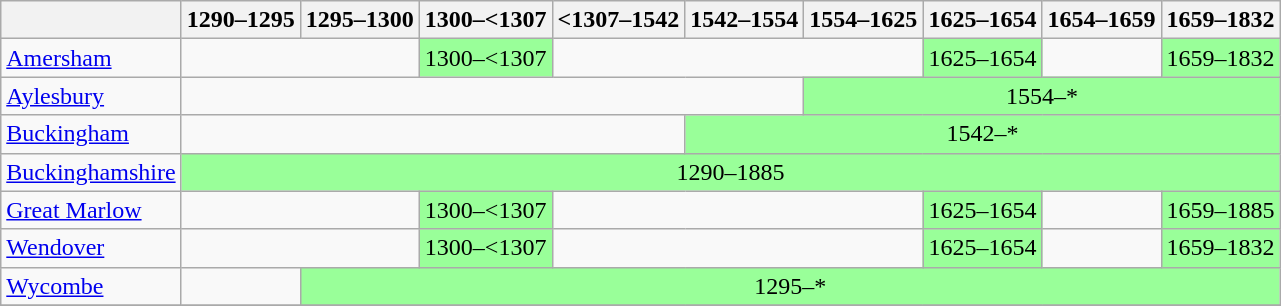<table class="wikitable">
<tr>
<th> </th>
<th>1290–1295</th>
<th>1295–1300</th>
<th>1300–<1307</th>
<th><1307–1542</th>
<th>1542–1554</th>
<th>1554–1625</th>
<th>1625–1654</th>
<th>1654–1659</th>
<th>1659–1832</th>
</tr>
<tr>
<td><a href='#'>Amersham</a></td>
<td colspan="2"> </td>
<td colspan="1" align="center" bgcolor="#99FF99">1300–<1307</td>
<td colspan="3"> </td>
<td colspan="1" align="center" bgcolor="#99FF99">1625–1654</td>
<td colspan="1"> </td>
<td colspan="1" align="center" bgcolor="#99FF99">1659–1832</td>
</tr>
<tr>
<td><a href='#'>Aylesbury</a></td>
<td colspan="5"> </td>
<td colspan="4" align="center" bgcolor="#99FF99">1554–*</td>
</tr>
<tr>
<td><a href='#'>Buckingham</a></td>
<td colspan="4"> </td>
<td colspan="5" align="center" bgcolor="#99FF99">1542–*</td>
</tr>
<tr>
<td><a href='#'>Buckinghamshire</a></td>
<td colspan="9" align="center" bgcolor="#99FF99">1290–1885</td>
</tr>
<tr>
<td><a href='#'>Great Marlow</a></td>
<td colspan="2"> </td>
<td colspan="1" align="center" bgcolor="#99FF99">1300–<1307</td>
<td colspan="3"> </td>
<td colspan="1" align="center" bgcolor="#99FF99">1625–1654</td>
<td colspan="1"> </td>
<td colspan="1" align="center" bgcolor="#99FF99">1659–1885</td>
</tr>
<tr>
<td><a href='#'>Wendover</a></td>
<td colspan="2"> </td>
<td colspan="1" align="center" bgcolor="#99FF99">1300–<1307</td>
<td colspan="3"> </td>
<td colspan="1" align="center" bgcolor="#99FF99">1625–1654</td>
<td colspan="1"> </td>
<td colspan="1" align="center" bgcolor="#99FF99">1659–1832</td>
</tr>
<tr>
<td><a href='#'>Wycombe</a></td>
<td colspan="1"> </td>
<td colspan="8" align="center" bgcolor="#99FF99">1295–*</td>
</tr>
<tr>
</tr>
</table>
